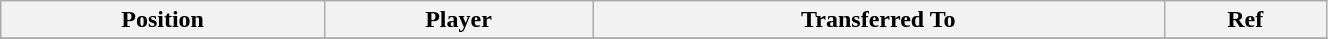<table class="wikitable sortable" style="width:70%; text-align:center; font-size:100%; text-align:left;">
<tr>
<th>Position</th>
<th>Player</th>
<th>Transferred To</th>
<th>Ref</th>
</tr>
<tr>
</tr>
</table>
